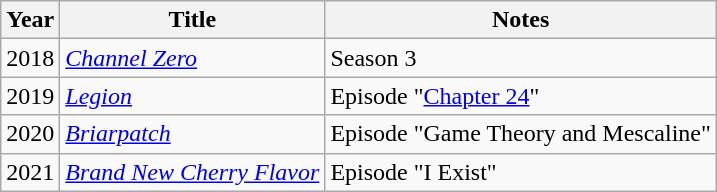<table class="wikitable">
<tr>
<th>Year</th>
<th>Title</th>
<th>Notes</th>
</tr>
<tr>
<td>2018</td>
<td><em><a href='#'>Channel Zero</a></em></td>
<td>Season 3</td>
</tr>
<tr>
<td>2019</td>
<td><em><a href='#'>Legion</a></em></td>
<td>Episode "<a href='#'>Chapter 24</a>"</td>
</tr>
<tr>
<td>2020</td>
<td><em><a href='#'>Briarpatch</a></em></td>
<td>Episode "Game Theory and Mescaline"</td>
</tr>
<tr>
<td>2021</td>
<td><em><a href='#'>Brand New Cherry Flavor</a></em></td>
<td>Episode "I Exist"</td>
</tr>
</table>
